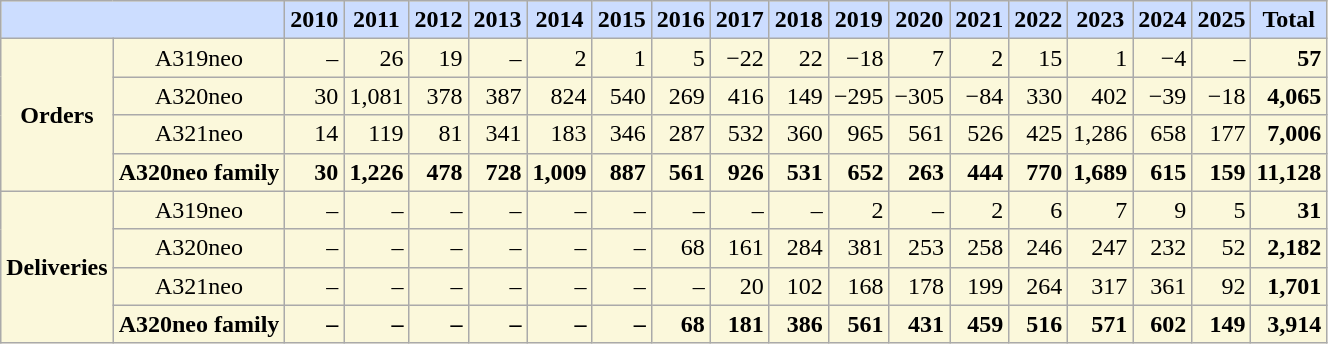<table class="wikitable" style="margin:1em 1em 1em 300; border:1px #aaa solid; background:#fbf8db;text-align:right;">
<tr style="font-weight:bold; background:#ccddff; padding:0.4em;text-align:center;">
<td colspan=2></td>
<td>2010</td>
<td>2011</td>
<td>2012</td>
<td>2013</td>
<td>2014</td>
<td>2015</td>
<td>2016</td>
<td>2017</td>
<td>2018</td>
<td>2019</td>
<td>2020</td>
<td>2021</td>
<td>2022</td>
<td>2023</td>
<td>2024</td>
<td>2025</td>
<td>Total</td>
</tr>
<tr>
<td style="text-align:center;" rowspan=4><strong>Orders</strong></td>
<td style="text-align:center;">A319neo</td>
<td>–</td>
<td>26</td>
<td>19</td>
<td>–</td>
<td>2</td>
<td>1</td>
<td>5</td>
<td>−22</td>
<td>22</td>
<td>−18</td>
<td>7</td>
<td>2</td>
<td>15</td>
<td>1</td>
<td>−4</td>
<td>–</td>
<td><strong>57</strong></td>
</tr>
<tr>
<td style="text-align:center;">A320neo</td>
<td>30</td>
<td>1,081</td>
<td>378</td>
<td>387</td>
<td>824</td>
<td>540</td>
<td>269</td>
<td>416</td>
<td>149</td>
<td>−295</td>
<td>−305</td>
<td>−84</td>
<td>330</td>
<td>402</td>
<td>−39</td>
<td>−18</td>
<td><strong>4,065</strong></td>
</tr>
<tr>
<td style="text-align:center;">A321neo</td>
<td>14</td>
<td>119</td>
<td>81</td>
<td>341</td>
<td>183</td>
<td>346</td>
<td>287</td>
<td>532</td>
<td>360</td>
<td>965</td>
<td>561</td>
<td>526</td>
<td>425</td>
<td>1,286</td>
<td>658</td>
<td>177</td>
<td><strong>7,006</strong></td>
</tr>
<tr>
<td style="text-align:center;"><strong>A320neo family</strong></td>
<td><strong>30</strong></td>
<td><strong>1,226</strong></td>
<td><strong>478</strong></td>
<td><strong>728</strong></td>
<td><strong>1,009</strong></td>
<td><strong>887</strong></td>
<td><strong>561</strong></td>
<td><strong>926</strong></td>
<td><strong>531</strong></td>
<td><strong>652</strong></td>
<td><strong>263</strong></td>
<td><strong>444</strong></td>
<td><strong>770</strong></td>
<td><strong>1,689</strong></td>
<td><strong>615</strong></td>
<td><strong>159</strong></td>
<td><strong>11,128</strong></td>
</tr>
<tr>
<td style="text-align:center;" rowspan=4><strong>Deliveries</strong></td>
<td style="text-align:center;">A319neo</td>
<td>–</td>
<td>–</td>
<td>–</td>
<td>–</td>
<td>–</td>
<td>–</td>
<td>–</td>
<td>–</td>
<td>–</td>
<td>2</td>
<td>–</td>
<td>2</td>
<td>6</td>
<td>7</td>
<td>9</td>
<td>5</td>
<td><strong>31</strong></td>
</tr>
<tr>
<td style="text-align:center;">A320neo</td>
<td>–</td>
<td>–</td>
<td>–</td>
<td>–</td>
<td>–</td>
<td>–</td>
<td>68</td>
<td>161</td>
<td>284</td>
<td>381</td>
<td>253</td>
<td>258</td>
<td>246</td>
<td>247</td>
<td>232</td>
<td>52</td>
<td><strong>2,182</strong></td>
</tr>
<tr>
<td style="text-align:center;">A321neo</td>
<td>–</td>
<td>–</td>
<td>–</td>
<td>–</td>
<td>–</td>
<td>–</td>
<td>–</td>
<td>20</td>
<td>102</td>
<td>168</td>
<td>178</td>
<td>199</td>
<td>264</td>
<td>317</td>
<td>361</td>
<td>92</td>
<td><strong>1,701</strong></td>
</tr>
<tr>
<td style="text-align:center;"><strong>A320neo family</strong></td>
<td><strong>–</strong></td>
<td><strong>–</strong></td>
<td><strong>–</strong></td>
<td><strong>–</strong></td>
<td><strong>–</strong></td>
<td><strong>–</strong></td>
<td><strong>68</strong></td>
<td><strong>181</strong></td>
<td><strong>386</strong></td>
<td><strong>561</strong></td>
<td><strong>431</strong></td>
<td><strong>459</strong></td>
<td><strong>516</strong></td>
<td><strong>571</strong></td>
<td><strong>602</strong></td>
<td><strong>149</strong></td>
<td><strong>3,914</strong></td>
</tr>
</table>
